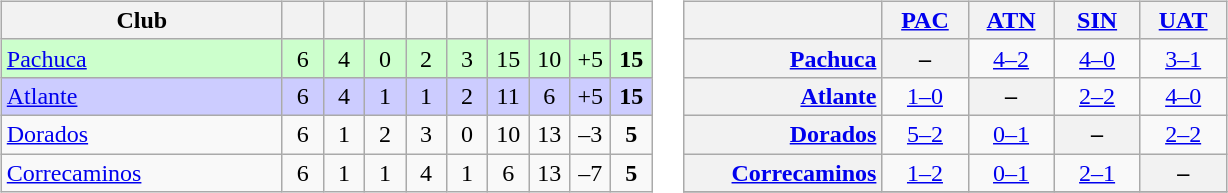<table>
<tr>
<td><br><table class="wikitable" style="text-align:center">
<tr>
<th width="180">Club</th>
<th width="20"></th>
<th width="20"></th>
<th width="20"></th>
<th width="20"></th>
<th width="20"></th>
<th width="20"></th>
<th width="20"></th>
<th width="20"></th>
<th width="20"></th>
</tr>
<tr bgcolor="#ccffcc">
<td align=left><a href='#'>Pachuca</a></td>
<td>6</td>
<td>4</td>
<td>0</td>
<td>2</td>
<td>3</td>
<td>15</td>
<td>10</td>
<td>+5</td>
<td><strong>15</strong></td>
</tr>
<tr bgcolor="#ccccff">
<td align=left><a href='#'>Atlante</a></td>
<td>6</td>
<td>4</td>
<td>1</td>
<td>1</td>
<td>2</td>
<td>11</td>
<td>6</td>
<td>+5</td>
<td><strong>15</strong></td>
</tr>
<tr>
<td align=left><a href='#'>Dorados</a></td>
<td>6</td>
<td>1</td>
<td>2</td>
<td>3</td>
<td>0</td>
<td>10</td>
<td>13</td>
<td>–3</td>
<td><strong>5</strong></td>
</tr>
<tr>
<td align=left><a href='#'>Correcaminos</a></td>
<td>6</td>
<td>1</td>
<td>1</td>
<td>4</td>
<td>1</td>
<td>6</td>
<td>13</td>
<td>–7</td>
<td><strong>5</strong></td>
</tr>
</table>
</td>
<td><br><table class="wikitable" style="text-align:center">
<tr>
<th width="125"> </th>
<th width="50"><a href='#'>PAC</a></th>
<th width="50"><a href='#'>ATN</a></th>
<th width="50"><a href='#'>SIN</a></th>
<th width="50"><a href='#'>UAT</a></th>
</tr>
<tr>
<th style="text-align:right;"><a href='#'>Pachuca</a></th>
<th>–</th>
<td><a href='#'>4–2</a></td>
<td><a href='#'>4–0</a></td>
<td><a href='#'>3–1</a></td>
</tr>
<tr>
<th style="text-align:right;"><a href='#'>Atlante</a></th>
<td><a href='#'>1–0</a></td>
<th>–</th>
<td><a href='#'>2–2</a></td>
<td><a href='#'>4–0</a></td>
</tr>
<tr>
<th style="text-align:right;"><a href='#'>Dorados</a></th>
<td><a href='#'>5–2</a></td>
<td><a href='#'>0–1</a></td>
<th>–</th>
<td><a href='#'>2–2</a></td>
</tr>
<tr>
<th style="text-align:right;"><a href='#'>Correcaminos</a></th>
<td><a href='#'>1–2</a></td>
<td><a href='#'>0–1</a></td>
<td><a href='#'>2–1</a></td>
<th>–</th>
</tr>
<tr>
</tr>
</table>
</td>
</tr>
</table>
